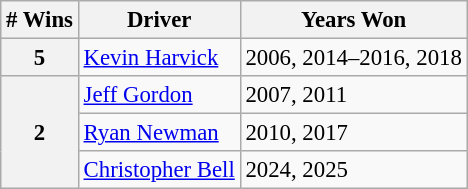<table class="wikitable" style="font-size: 95%;">
<tr>
<th># Wins</th>
<th>Driver</th>
<th>Years Won</th>
</tr>
<tr>
<th>5</th>
<td><a href='#'>Kevin Harvick</a></td>
<td>2006, 2014–2016, 2018</td>
</tr>
<tr>
<th rowspan="3">2</th>
<td><a href='#'>Jeff Gordon</a></td>
<td>2007, 2011</td>
</tr>
<tr>
<td><a href='#'>Ryan Newman</a></td>
<td>2010, 2017</td>
</tr>
<tr>
<td><a href='#'>Christopher Bell</a></td>
<td>2024, 2025</td>
</tr>
</table>
